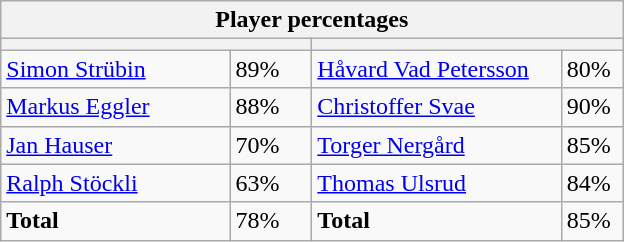<table class="wikitable">
<tr>
<th colspan=4 width=400>Player percentages</th>
</tr>
<tr>
<th colspan=2 width=200></th>
<th colspan=2 width=200></th>
</tr>
<tr>
<td><a href='#'>Simon Strübin</a></td>
<td>89%</td>
<td><a href='#'>Håvard Vad Petersson</a></td>
<td>80%</td>
</tr>
<tr>
<td><a href='#'>Markus Eggler</a></td>
<td>88%</td>
<td><a href='#'>Christoffer Svae</a></td>
<td>90%</td>
</tr>
<tr>
<td><a href='#'>Jan Hauser</a></td>
<td>70%</td>
<td><a href='#'>Torger Nergård</a></td>
<td>85%</td>
</tr>
<tr>
<td><a href='#'>Ralph Stöckli</a></td>
<td>63%</td>
<td><a href='#'>Thomas Ulsrud</a></td>
<td>84%</td>
</tr>
<tr>
<td><strong>Total</strong></td>
<td>78%</td>
<td><strong>Total</strong></td>
<td>85%</td>
</tr>
</table>
